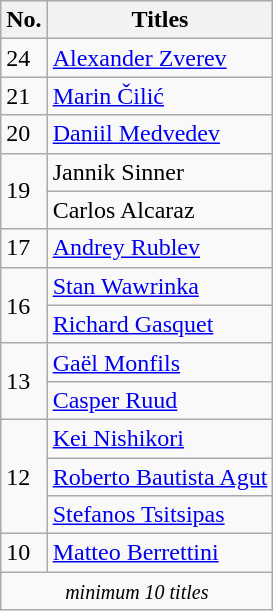<table class="wikitable" style="display: inline-table;">
<tr>
<th width=20>No.</th>
<th>Titles</th>
</tr>
<tr>
<td>24</td>
<td> <a href='#'>Alexander Zverev</a></td>
</tr>
<tr>
<td>21</td>
<td> <a href='#'>Marin Čilić</a></td>
</tr>
<tr>
<td>20</td>
<td> <a href='#'>Daniil Medvedev</a></td>
</tr>
<tr>
<td rowspan="2">19</td>
<td> Jannik Sinner</td>
</tr>
<tr>
<td> Carlos Alcaraz</td>
</tr>
<tr>
<td>17</td>
<td> <a href='#'>Andrey Rublev</a></td>
</tr>
<tr>
<td rowspan="2">16</td>
<td> <a href='#'>Stan Wawrinka</a></td>
</tr>
<tr>
<td> <a href='#'>Richard Gasquet</a></td>
</tr>
<tr>
<td rowspan="2">13</td>
<td> <a href='#'>Gaël Monfils</a></td>
</tr>
<tr>
<td> <a href='#'>Casper Ruud</a></td>
</tr>
<tr>
<td rowspan="3">12</td>
<td> <a href='#'>Kei Nishikori</a></td>
</tr>
<tr>
<td> <a href='#'>Roberto Bautista Agut</a></td>
</tr>
<tr>
<td> <a href='#'>Stefanos Tsitsipas</a></td>
</tr>
<tr>
<td>10</td>
<td> <a href='#'>Matteo Berrettini</a><br></td>
</tr>
<tr>
<td colspan="2" style="text-align: center;"><small><em>minimum 10 titles</em></small></td>
</tr>
</table>
